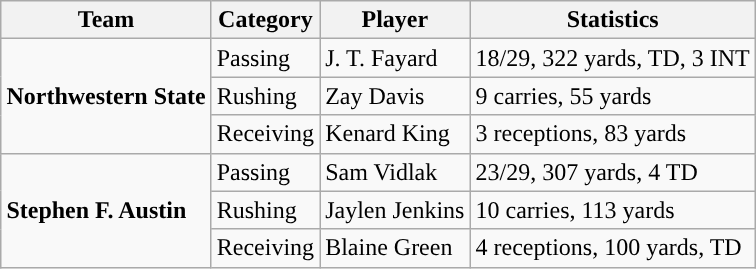<table class="wikitable" style="float: right;">
<tr>
<th>Team</th>
<th>Category</th>
<th>Player</th>
<th>Statistics</th>
</tr>
<tr>
<td rowspan=3><strong>Northwestern State</strong></td>
<td>Passing</td>
<td>J. T. Fayard</td>
<td>18/29, 322 yards, TD, 3 INT</td>
</tr>
<tr>
<td>Rushing</td>
<td>Zay Davis</td>
<td>9 carries, 55 yards</td>
</tr>
<tr>
<td>Receiving</td>
<td>Kenard King</td>
<td>3 receptions, 83 yards</td>
</tr>
<tr>
<td rowspan=3><strong>Stephen F. Austin</strong></td>
<td>Passing</td>
<td>Sam Vidlak</td>
<td>23/29, 307 yards, 4 TD</td>
</tr>
<tr>
<td>Rushing</td>
<td>Jaylen Jenkins</td>
<td>10 carries, 113 yards</td>
</tr>
<tr>
<td>Receiving</td>
<td>Blaine Green</td>
<td>4 receptions, 100 yards, TD</td>
</tr>
</table>
